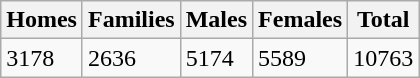<table class="wikitable">
<tr>
<th>Homes</th>
<th>Families</th>
<th>Males</th>
<th>Females</th>
<th>Total</th>
</tr>
<tr>
<td>3178</td>
<td>2636</td>
<td>5174</td>
<td>5589</td>
<td>10763</td>
</tr>
</table>
